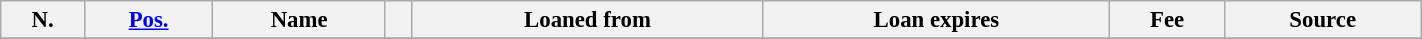<table class="wikitable sortable" style="width:75%; text-align:center; font-size:95%; text-align:left">
<tr>
<th>N.</th>
<th><a href='#'>Pos.</a></th>
<th>Name</th>
<th></th>
<th>Loaned from</th>
<th>Loan expires</th>
<th>Fee</th>
<th>Source</th>
</tr>
<tr>
</tr>
</table>
